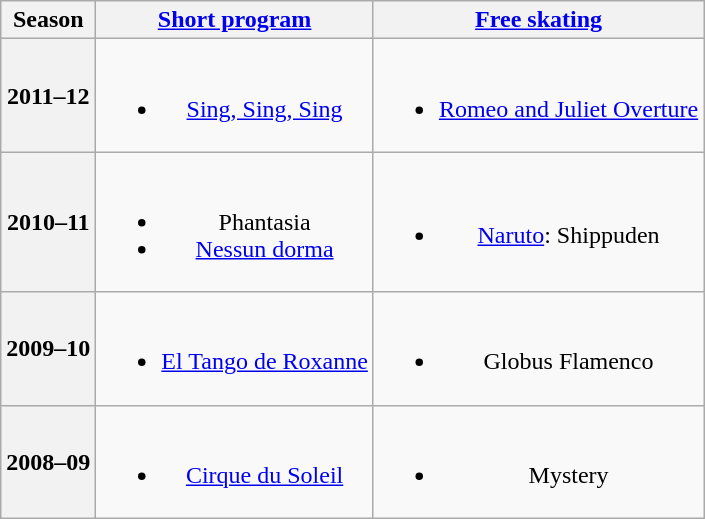<table class=wikitable style=text-align:center>
<tr>
<th>Season</th>
<th><a href='#'>Short program</a></th>
<th><a href='#'>Free skating</a></th>
</tr>
<tr>
<th>2011–12 <br> </th>
<td><br><ul><li><a href='#'>Sing, Sing, Sing</a> <br></li></ul></td>
<td><br><ul><li><a href='#'>Romeo and Juliet Overture</a> <br></li></ul></td>
</tr>
<tr>
<th>2010–11 <br> </th>
<td><br><ul><li>Phantasia <br></li><li><a href='#'>Nessun dorma</a> <br></li></ul></td>
<td><br><ul><li><a href='#'>Naruto</a>: Shippuden <br></li></ul></td>
</tr>
<tr>
<th>2009–10 <br> </th>
<td><br><ul><li><a href='#'>El Tango de Roxanne</a> <br></li></ul></td>
<td><br><ul><li>Globus Flamenco</li></ul></td>
</tr>
<tr>
<th>2008–09 <br> </th>
<td><br><ul><li><a href='#'>Cirque du Soleil</a></li></ul></td>
<td><br><ul><li>Mystery</li></ul></td>
</tr>
</table>
